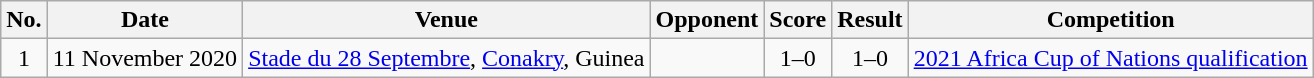<table class="wikitable sortable">
<tr>
<th scope="col">No.</th>
<th scope="col">Date</th>
<th scope="col">Venue</th>
<th scope="col">Opponent</th>
<th scope="col">Score</th>
<th scope="col">Result</th>
<th scope="col">Competition</th>
</tr>
<tr>
<td style="text-align:center">1</td>
<td>11 November 2020</td>
<td><a href='#'>Stade du 28 Septembre</a>, <a href='#'>Conakry</a>, Guinea</td>
<td></td>
<td style="text-align:center">1–0</td>
<td style="text-align:center">1–0</td>
<td><a href='#'>2021 Africa Cup of Nations qualification</a></td>
</tr>
</table>
